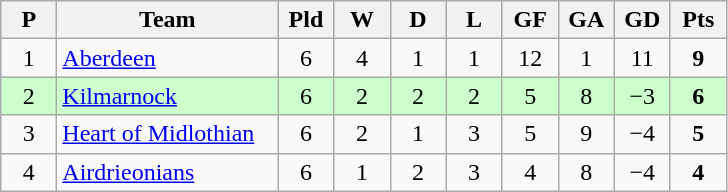<table class="wikitable" style="text-align: center;">
<tr>
<th width=30>P</th>
<th width=140>Team</th>
<th width=30>Pld</th>
<th width=30>W</th>
<th width=30>D</th>
<th width=30>L</th>
<th width=30>GF</th>
<th width=30>GA</th>
<th width=30>GD</th>
<th width=30>Pts</th>
</tr>
<tr>
<td>1</td>
<td align=left><a href='#'>Aberdeen</a></td>
<td>6</td>
<td>4</td>
<td>1</td>
<td>1</td>
<td>12</td>
<td>1</td>
<td>11</td>
<td><strong>9</strong></td>
</tr>
<tr style="background:#ccffcc;">
<td>2</td>
<td align=left><a href='#'>Kilmarnock</a></td>
<td>6</td>
<td>2</td>
<td>2</td>
<td>2</td>
<td>5</td>
<td>8</td>
<td>−3</td>
<td><strong>6</strong></td>
</tr>
<tr>
<td>3</td>
<td align=left><a href='#'>Heart of Midlothian</a></td>
<td>6</td>
<td>2</td>
<td>1</td>
<td>3</td>
<td>5</td>
<td>9</td>
<td>−4</td>
<td><strong>5</strong></td>
</tr>
<tr>
<td>4</td>
<td align=left><a href='#'>Airdrieonians</a></td>
<td>6</td>
<td>1</td>
<td>2</td>
<td>3</td>
<td>4</td>
<td>8</td>
<td>−4</td>
<td><strong>4</strong></td>
</tr>
</table>
